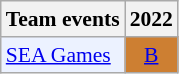<table style='font-size: 90%; text-align:center;' class='wikitable'>
<tr>
<th>Team events</th>
<th>2022</th>
</tr>
<tr>
<td bgcolor="#ECF2FF"; align="left"><a href='#'>SEA Games</a></td>
<td bgcolor=CD7F32><a href='#'>B</a></td>
</tr>
</table>
